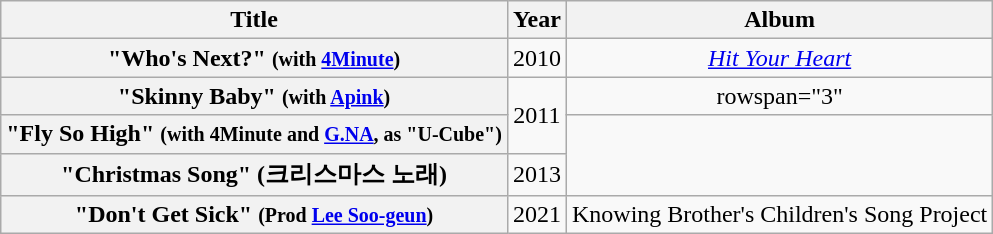<table class="wikitable plainrowheaders" style="text-align:center;">
<tr>
<th>Title</th>
<th>Year</th>
<th>Album</th>
</tr>
<tr>
<th scope="row">"Who's Next?" <small>(with <a href='#'>4Minute</a>)</small></th>
<td>2010</td>
<td><em><a href='#'>Hit Your Heart</a></em></td>
</tr>
<tr>
<th scope="row">"Skinny Baby" <small>(with <a href='#'>Apink</a>)</small></th>
<td rowspan="2">2011</td>
<td>rowspan="3" </td>
</tr>
<tr>
<th scope="row">"Fly So High" <small>(with 4Minute and <a href='#'>G.NA</a>, as "U-Cube")</small></th>
</tr>
<tr>
<th scope="row">"Christmas Song" (크리스마스 노래) </th>
<td>2013</td>
</tr>
<tr>
<th scope="row">"Don't Get Sick" <small>(Prod <a href='#'>Lee Soo-geun</a>)</small></th>
<td>2021</td>
<td>Knowing Brother's Children's Song Project</td>
</tr>
</table>
